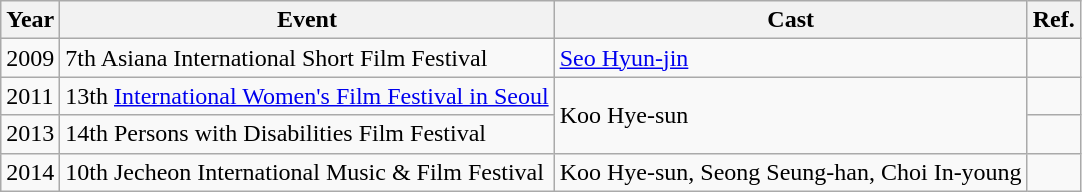<table class="wikitable">
<tr>
<th>Year</th>
<th>Event</th>
<th>Cast</th>
<th>Ref.</th>
</tr>
<tr>
<td>2009</td>
<td>7th Asiana International Short Film Festival</td>
<td><a href='#'>Seo Hyun-jin</a></td>
<td></td>
</tr>
<tr>
<td>2011</td>
<td>13th <a href='#'>International Women's Film Festival in Seoul</a></td>
<td rowspan="2">Koo Hye-sun</td>
<td></td>
</tr>
<tr>
<td>2013</td>
<td>14th Persons with Disabilities Film Festival</td>
<td></td>
</tr>
<tr>
<td>2014</td>
<td>10th Jecheon International Music & Film Festival</td>
<td>Koo Hye-sun, Seong Seung-han, Choi In-young</td>
<td></td>
</tr>
</table>
